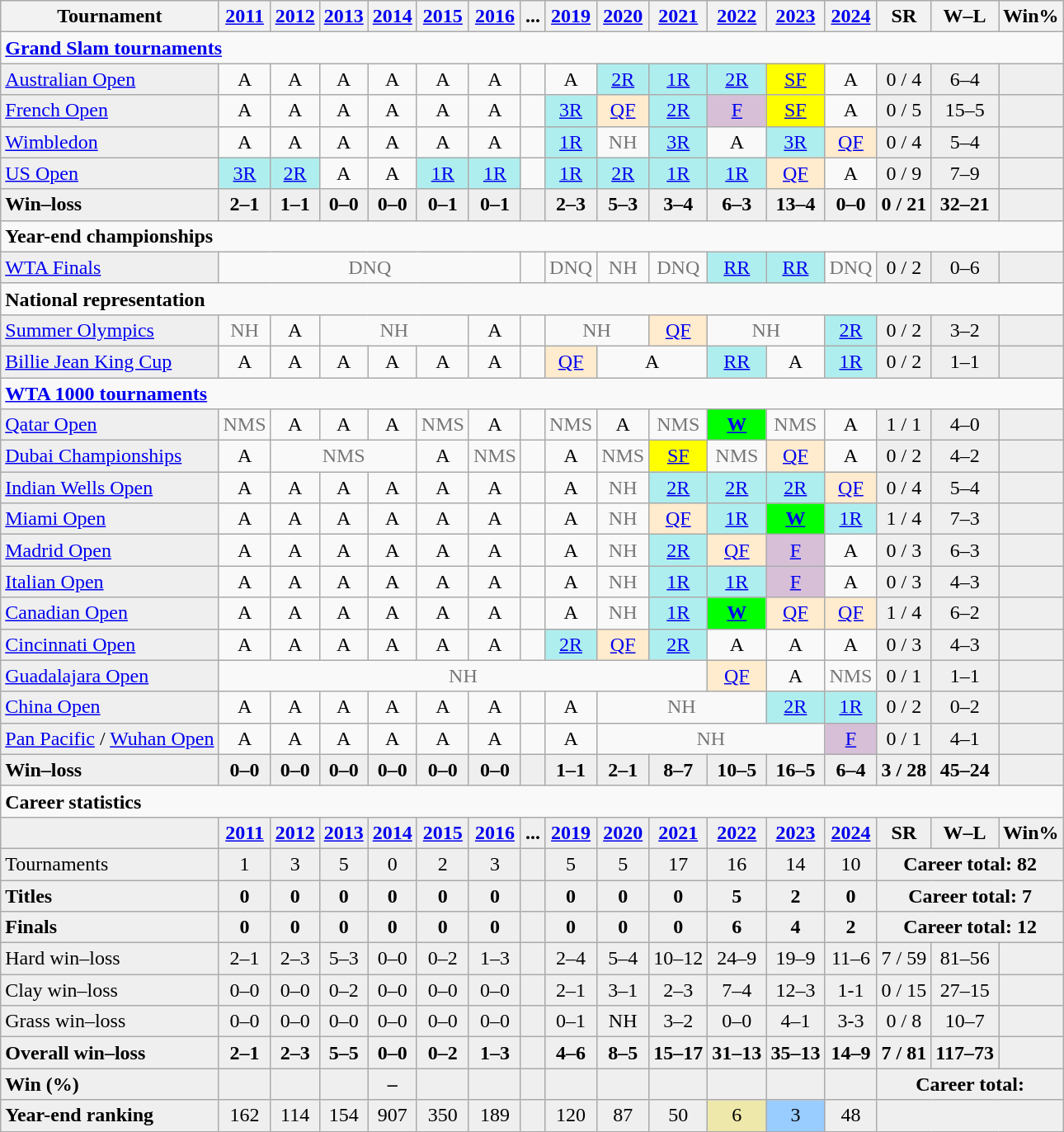<table class="wikitable" style="text-align:center">
<tr>
<th>Tournament</th>
<th><a href='#'>2011</a></th>
<th><a href='#'>2012</a></th>
<th><a href='#'>2013</a></th>
<th><a href='#'>2014</a></th>
<th><a href='#'>2015</a></th>
<th><a href='#'>2016</a></th>
<th>...</th>
<th><a href='#'>2019</a></th>
<th><a href='#'>2020</a></th>
<th><a href='#'>2021</a></th>
<th><a href='#'>2022</a></th>
<th><a href='#'>2023</a></th>
<th><a href='#'>2024</a></th>
<th>SR</th>
<th>W–L</th>
<th>Win%</th>
</tr>
<tr>
<td colspan="17" align="left"><strong><a href='#'>Grand Slam tournaments</a></strong></td>
</tr>
<tr>
<td style=text-align:left;background:#efefef><a href='#'>Australian Open</a></td>
<td>A</td>
<td>A</td>
<td>A</td>
<td>A</td>
<td>A</td>
<td>A</td>
<td></td>
<td>A</td>
<td bgcolor=afeeee><a href='#'>2R</a></td>
<td bgcolor=afeeee><a href='#'>1R</a></td>
<td bgcolor=afeeee><a href='#'>2R</a></td>
<td bgcolor=yellow><a href='#'>SF</a></td>
<td>A</td>
<td bgcolor=efefef>0 / 4</td>
<td bgcolor=efefef>6–4</td>
<td bgcolor=efefef></td>
</tr>
<tr>
<td style=text-align:left;background:#efefef><a href='#'>French Open</a></td>
<td>A</td>
<td>A</td>
<td>A</td>
<td>A</td>
<td>A</td>
<td>A</td>
<td></td>
<td bgcolor=afeeee><a href='#'>3R</a></td>
<td bgcolor=ffebcd><a href='#'>QF</a></td>
<td bgcolor=afeeee><a href='#'>2R</a></td>
<td bgcolor=thistle><a href='#'>F</a></td>
<td bgcolor=yellow><a href='#'>SF</a></td>
<td>A</td>
<td bgcolor=efefef>0 / 5</td>
<td bgcolor=efefef>15–5</td>
<td bgcolor=efefef></td>
</tr>
<tr>
<td style=text-align:left;background:#efefef><a href='#'>Wimbledon</a></td>
<td>A</td>
<td>A</td>
<td>A</td>
<td>A</td>
<td>A</td>
<td>A</td>
<td></td>
<td bgcolor=afeeee><a href='#'>1R</a></td>
<td style=color:#767676>NH</td>
<td bgcolor=afeeee><a href='#'>3R</a></td>
<td>A</td>
<td bgcolor=afeeee><a href='#'>3R</a></td>
<td bgcolor=ffebcd><a href='#'>QF</a></td>
<td bgcolor=efefef>0 / 4</td>
<td bgcolor=efefef>5–4</td>
<td bgcolor=efefef></td>
</tr>
<tr>
<td style=text-align:left;background:#efefef><a href='#'>US Open</a></td>
<td bgcolor=afeeee><a href='#'>3R</a></td>
<td bgcolor=afeeee><a href='#'>2R</a></td>
<td>A</td>
<td>A</td>
<td bgcolor=afeeee><a href='#'>1R</a></td>
<td bgcolor=afeeee><a href='#'>1R</a></td>
<td></td>
<td bgcolor=afeeee><a href='#'>1R</a></td>
<td bgcolor=afeeee><a href='#'>2R</a></td>
<td bgcolor=afeeee><a href='#'>1R</a></td>
<td bgcolor=afeeee><a href='#'>1R</a></td>
<td bgcolor=ffebcd><a href='#'>QF</a></td>
<td>A</td>
<td bgcolor=efefef>0 / 9</td>
<td bgcolor=efefef>7–9</td>
<td bgcolor=efefef></td>
</tr>
<tr style="background:#efefef;font-weight:bold">
<td align="left">Win–loss</td>
<td>2–1</td>
<td>1–1</td>
<td>0–0</td>
<td>0–0</td>
<td>0–1</td>
<td>0–1</td>
<td></td>
<td>2–3</td>
<td>5–3</td>
<td>3–4</td>
<td>6–3</td>
<td>13–4</td>
<td>0–0</td>
<td>0 / 21</td>
<td>32–21</td>
<td></td>
</tr>
<tr>
<td colspan="17" align="left"><strong>Year-end championships</strong></td>
</tr>
<tr>
<td style=text-align:left;background:#efefef><a href='#'>WTA Finals</a></td>
<td colspan=6 style=color:#767676>DNQ</td>
<td></td>
<td style=color:#767676>DNQ</td>
<td style=color:#767676>NH</td>
<td style=color:#767676>DNQ</td>
<td bgcolor=afeeee><a href='#'>RR</a></td>
<td bgcolor=afeeee><a href='#'>RR</a></td>
<td style=color:#767676>DNQ</td>
<td bgcolor=efefef>0 / 2</td>
<td bgcolor=efefef>0–6</td>
<td bgcolor=efefef></td>
</tr>
<tr>
<td colspan="17" align="left"><strong>National representation</strong></td>
</tr>
<tr>
<td style=text-align:left;background:#efefef><a href='#'>Summer Olympics</a></td>
<td style=color:#767676>NH</td>
<td>A</td>
<td colspan=3 style=color:#767676>NH</td>
<td>A</td>
<td></td>
<td colspan=2 style=color:#767676>NH</td>
<td bgcolor=ffebcd><a href='#'>QF</a></td>
<td colspan=2 style=color:#767676>NH</td>
<td bgcolor=afeeee><a href='#'>2R</a></td>
<td bgcolor=efefef>0 / 2</td>
<td bgcolor=efefef>3–2</td>
<td bgcolor=efefef></td>
</tr>
<tr>
<td style=text-align:left;background:#efefef><a href='#'>Billie Jean King Cup</a></td>
<td>A</td>
<td>A</td>
<td>A</td>
<td>A</td>
<td>A</td>
<td>A</td>
<td></td>
<td bgcolor=ffebcd><a href='#'>QF</a></td>
<td colspan=2>A</td>
<td bgcolor=afeeee><a href='#'>RR</a></td>
<td>A</td>
<td bgcolor=afeeee><a href='#'>1R</a></td>
<td bgcolor=efefef>0 / 2</td>
<td bgcolor=efefef>1–1</td>
<td bgcolor=efefef></td>
</tr>
<tr>
<td colspan="17" align="left"><strong><a href='#'>WTA 1000 tournaments</a></strong></td>
</tr>
<tr>
<td style=text-align:left;background:#efefef><a href='#'>Qatar Open</a></td>
<td style=color:#767676>NMS</td>
<td>A</td>
<td>A</td>
<td>A</td>
<td style=color:#767676>NMS</td>
<td>A</td>
<td></td>
<td style=color:#767676>NMS</td>
<td>A</td>
<td style=color:#767676>NMS</td>
<td bgcolor=lime><a href='#'><strong>W</strong></a></td>
<td style=color:#767676>NMS</td>
<td>A</td>
<td bgcolor=efefef>1 / 1</td>
<td bgcolor=efefef>4–0</td>
<td bgcolor=efefef></td>
</tr>
<tr>
<td style=text-align:left;background:#efefef><a href='#'>Dubai Championships</a></td>
<td>A</td>
<td colspan=3 style=color:#767676>NMS</td>
<td>A</td>
<td style=color:#767676>NMS</td>
<td></td>
<td>A</td>
<td style=color:#767676>NMS</td>
<td bgcolor=yellow><a href='#'>SF</a></td>
<td style=color:#767676>NMS</td>
<td bgcolor=ffebcd><a href='#'>QF</a></td>
<td>A</td>
<td bgcolor=efefef>0 / 2</td>
<td bgcolor=efefef>4–2</td>
<td bgcolor=efefef></td>
</tr>
<tr>
<td style=text-align:left;background:#efefef><a href='#'>Indian Wells Open</a></td>
<td>A</td>
<td>A</td>
<td>A</td>
<td>A</td>
<td>A</td>
<td>A</td>
<td></td>
<td>A</td>
<td style=color:#767676>NH</td>
<td bgcolor=afeeee><a href='#'>2R</a></td>
<td bgcolor=afeeee><a href='#'>2R</a></td>
<td bgcolor=afeeee><a href='#'>2R</a></td>
<td bgcolor=ffebcd><a href='#'>QF</a></td>
<td bgcolor=efefef>0 / 4</td>
<td bgcolor=efefef>5–4</td>
<td bgcolor=efefef></td>
</tr>
<tr>
<td style=text-align:left;background:#efefef><a href='#'>Miami Open</a></td>
<td>A</td>
<td>A</td>
<td>A</td>
<td>A</td>
<td>A</td>
<td>A</td>
<td></td>
<td>A</td>
<td style=color:#767676>NH</td>
<td bgcolor=ffebcd><a href='#'>QF</a></td>
<td bgcolor=afeeee><a href='#'>1R</a></td>
<td bgcolor=lime><a href='#'><strong>W</strong></a></td>
<td bgcolor=afeeee><a href='#'>1R</a></td>
<td bgcolor=efefef>1 / 4</td>
<td bgcolor=efefef>7–3</td>
<td bgcolor=efefef></td>
</tr>
<tr>
<td style=text-align:left;background:#efefef><a href='#'>Madrid Open</a></td>
<td>A</td>
<td>A</td>
<td>A</td>
<td>A</td>
<td>A</td>
<td>A</td>
<td></td>
<td>A</td>
<td style=color:#767676>NH</td>
<td bgcolor=afeeee><a href='#'>2R</a></td>
<td bgcolor=ffebcd><a href='#'>QF</a></td>
<td bgcolor=thistle><a href='#'>F</a></td>
<td>A</td>
<td bgcolor=efefef>0 / 3</td>
<td bgcolor=efefef>6–3</td>
<td bgcolor=efefef></td>
</tr>
<tr>
<td style=text-align:left;background:#efefef><a href='#'>Italian Open</a></td>
<td>A</td>
<td>A</td>
<td>A</td>
<td>A</td>
<td>A</td>
<td>A</td>
<td></td>
<td>A</td>
<td style=color:#767676>NH</td>
<td bgcolor=afeeee><a href='#'>1R</a></td>
<td bgcolor=afeeee><a href='#'>1R</a></td>
<td bgcolor=thistle><a href='#'>F</a></td>
<td>A</td>
<td bgcolor=efefef>0 / 3</td>
<td bgcolor=efefef>4–3</td>
<td bgcolor=efefef></td>
</tr>
<tr>
<td style=text-align:left;background:#efefef><a href='#'>Canadian Open</a></td>
<td>A</td>
<td>A</td>
<td>A</td>
<td>A</td>
<td>A</td>
<td>A</td>
<td></td>
<td>A</td>
<td style=color:#767676>NH</td>
<td bgcolor=afeeee><a href='#'>1R</a></td>
<td bgcolor=lime><a href='#'><strong>W</strong></a></td>
<td bgcolor=ffebcd><a href='#'>QF</a></td>
<td bgcolor=ffebcd><a href='#'>QF</a></td>
<td bgcolor=efefef>1 / 4</td>
<td bgcolor=efefef>6–2</td>
<td bgcolor=efefef></td>
</tr>
<tr>
<td style=text-align:left;background:#efefef><a href='#'>Cincinnati Open</a></td>
<td>A</td>
<td>A</td>
<td>A</td>
<td>A</td>
<td>A</td>
<td>A</td>
<td></td>
<td bgcolor=afeeee><a href='#'>2R</a></td>
<td bgcolor=ffebcd><a href='#'>QF</a></td>
<td bgcolor=afeeee><a href='#'>2R</a></td>
<td>A</td>
<td>A</td>
<td>A</td>
<td bgcolor=efefef>0 / 3</td>
<td bgcolor=efefef>4–3</td>
<td bgcolor=efefef></td>
</tr>
<tr>
<td style=text-align:left;background:#efefef><a href='#'>Guadalajara Open</a></td>
<td colspan=10 style=color:#767676>NH</td>
<td bgcolor=ffebcd><a href='#'>QF</a></td>
<td>A</td>
<td style=color:#767676>NMS</td>
<td bgcolor=efefef>0 / 1</td>
<td bgcolor=efefef>1–1</td>
<td bgcolor=efefef></td>
</tr>
<tr>
<td style=text-align:left;background:#efefef><a href='#'>China Open</a></td>
<td>A</td>
<td>A</td>
<td>A</td>
<td>A</td>
<td>A</td>
<td>A</td>
<td></td>
<td>A</td>
<td colspan=3 style=color:#767676>NH</td>
<td bgcolor=afeeee><a href='#'>2R</a></td>
<td bgcolor=afeeee><a href='#'>1R</a></td>
<td bgcolor=efefef>0 / 2</td>
<td bgcolor=efefef>0–2</td>
<td bgcolor=efefef></td>
</tr>
<tr>
<td style=text-align:left;background:#efefef><a href='#'>Pan Pacific</a> / <a href='#'>Wuhan Open</a></td>
<td>A</td>
<td>A</td>
<td>A</td>
<td>A</td>
<td>A</td>
<td>A</td>
<td></td>
<td>A</td>
<td colspan=4 style=color:#767676>NH</td>
<td bgcolor=thistle><a href='#'>F</a></td>
<td bgcolor=efefef>0 / 1</td>
<td bgcolor=efefef>4–1</td>
<td bgcolor=efefef></td>
</tr>
<tr style="background:#efefef;font-weight:bold">
<td align="left">Win–loss</td>
<td>0–0</td>
<td>0–0</td>
<td>0–0</td>
<td>0–0</td>
<td>0–0</td>
<td>0–0</td>
<td></td>
<td>1–1</td>
<td>2–1</td>
<td>8–7</td>
<td>10–5</td>
<td>16–5</td>
<td>6–4</td>
<td>3 / 28</td>
<td>45–24</td>
<td></td>
</tr>
<tr>
<td colspan="17" align="left"><strong>Career statistics</strong></td>
</tr>
<tr style="background:#efefef;font-weight:bold">
<td></td>
<td><a href='#'>2011</a></td>
<td><a href='#'>2012</a></td>
<td><a href='#'>2013</a></td>
<td><a href='#'>2014</a></td>
<td><a href='#'>2015</a></td>
<td><a href='#'>2016</a></td>
<td>...</td>
<td><a href='#'>2019</a></td>
<td><a href='#'>2020</a></td>
<td><a href='#'>2021</a></td>
<td><a href='#'>2022</a></td>
<td><a href='#'>2023</a></td>
<td><a href='#'>2024</a></td>
<td>SR</td>
<td>W–L</td>
<td>Win%</td>
</tr>
<tr bgcolor="efefef">
<td align="left">Tournaments</td>
<td>1</td>
<td>3</td>
<td>5</td>
<td>0</td>
<td>2</td>
<td>3</td>
<td></td>
<td>5</td>
<td>5</td>
<td>17</td>
<td>16</td>
<td>14</td>
<td>10</td>
<td colspan="3"><strong>Career total: 82</strong></td>
</tr>
<tr style="background:#efefef;font-weight:bold">
<td align="left">Titles</td>
<td>0</td>
<td>0</td>
<td>0</td>
<td>0</td>
<td>0</td>
<td>0</td>
<td></td>
<td>0</td>
<td>0</td>
<td>0</td>
<td>5</td>
<td>2</td>
<td>0</td>
<td colspan="3">Career total: 7</td>
</tr>
<tr style="background:#efefef;font-weight:bold">
<td align="left">Finals</td>
<td>0</td>
<td>0</td>
<td>0</td>
<td>0</td>
<td>0</td>
<td>0</td>
<td></td>
<td>0</td>
<td>0</td>
<td>0</td>
<td>6</td>
<td>4</td>
<td>2</td>
<td colspan="3">Career total: 12</td>
</tr>
<tr bgcolor="efefef">
<td align="left">Hard win–loss</td>
<td>2–1</td>
<td>2–3</td>
<td>5–3</td>
<td>0–0</td>
<td>0–2</td>
<td>1–3</td>
<td></td>
<td>2–4</td>
<td>5–4</td>
<td>10–12</td>
<td>24–9</td>
<td>19–9</td>
<td>11–6</td>
<td>7 / 59</td>
<td>81–56</td>
<td></td>
</tr>
<tr bgcolor="efefef">
<td align="left">Clay win–loss</td>
<td>0–0</td>
<td>0–0</td>
<td>0–2</td>
<td>0–0</td>
<td>0–0</td>
<td>0–0</td>
<td></td>
<td>2–1</td>
<td>3–1</td>
<td>2–3</td>
<td>7–4</td>
<td>12–3</td>
<td>1-1</td>
<td>0 / 15</td>
<td>27–15</td>
<td></td>
</tr>
<tr bgcolor="efefef">
<td align="left">Grass win–loss</td>
<td>0–0</td>
<td>0–0</td>
<td>0–0</td>
<td>0–0</td>
<td>0–0</td>
<td>0–0</td>
<td></td>
<td>0–1</td>
<td>NH</td>
<td>3–2</td>
<td>0–0</td>
<td>4–1</td>
<td>3-3</td>
<td>0 / 8</td>
<td>10–7</td>
<td></td>
</tr>
<tr style="background:#efefef;font-weight:bold">
<td align="left">Overall win–loss</td>
<td>2–1</td>
<td>2–3</td>
<td>5–5</td>
<td>0–0</td>
<td>0–2</td>
<td>1–3</td>
<td></td>
<td>4–6</td>
<td>8–5</td>
<td>15–17</td>
<td>31–13</td>
<td>35–13</td>
<td>14–9</td>
<td>7 / 81</td>
<td>117–73</td>
<td></td>
</tr>
<tr style="font-weight:bold;background:#efefef">
<td style="text-align:left">Win (%)</td>
<td></td>
<td></td>
<td></td>
<td>–</td>
<td></td>
<td></td>
<td></td>
<td></td>
<td></td>
<td></td>
<td></td>
<td></td>
<td></td>
<td colspan="3">Career total: </td>
</tr>
<tr bgcolor="efefef">
<td align="left"><strong>Year-end ranking</strong></td>
<td>162</td>
<td>114</td>
<td>154</td>
<td>907</td>
<td>350</td>
<td>189</td>
<td></td>
<td>120</td>
<td>87</td>
<td>50</td>
<td bgcolor=eee8aa>6</td>
<td bgcolor=99ccff>3</td>
<td>48</td>
<td colspan="3"></td>
</tr>
</table>
